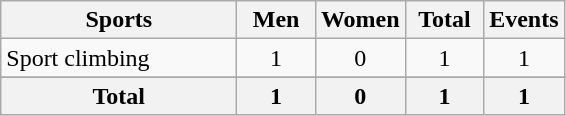<table class="wikitable sortable" style="text-align:center;">
<tr>
<th width=150>Sports</th>
<th width=45>Men</th>
<th width=45>Women</th>
<th width=45>Total</th>
<th width=45>Events</th>
</tr>
<tr>
<td align=left>Sport climbing</td>
<td>1</td>
<td>0</td>
<td>1</td>
<td>1</td>
</tr>
<tr>
</tr>
<tr class="sortbottom">
<th>Total</th>
<th>1</th>
<th>0</th>
<th>1</th>
<th>1</th>
</tr>
</table>
